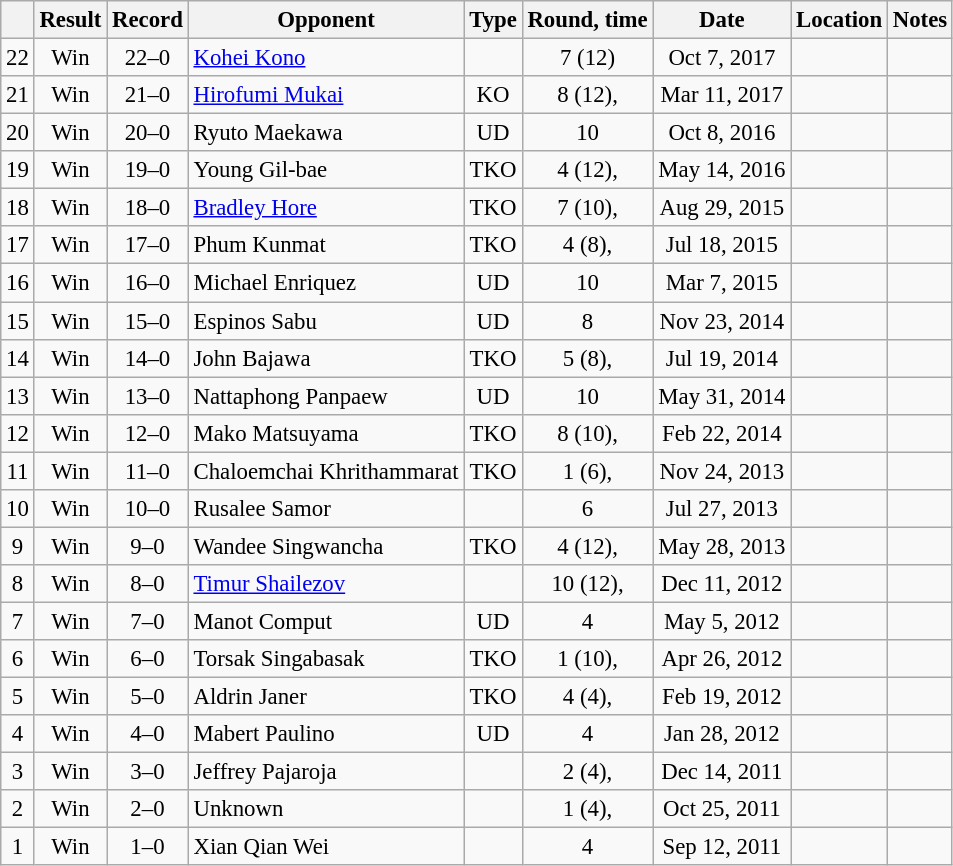<table class="wikitable" style="text-align:center; font-size:95%">
<tr>
<th></th>
<th>Result</th>
<th>Record</th>
<th>Opponent</th>
<th>Type</th>
<th>Round, time</th>
<th>Date</th>
<th>Location</th>
<th>Notes</th>
</tr>
<tr>
<td>22</td>
<td>Win</td>
<td>22–0</td>
<td style="text-align:left;"> <a href='#'>Kohei Kono</a></td>
<td></td>
<td>7 (12)</td>
<td>Oct 7, 2017</td>
<td style="text-align:left;"> </td>
<td style="text-align:left;"></td>
</tr>
<tr>
<td>21</td>
<td>Win</td>
<td>21–0</td>
<td style="text-align:left;"> <a href='#'>Hirofumi Mukai</a></td>
<td>KO</td>
<td>8 (12), </td>
<td>Mar 11, 2017</td>
<td style="text-align:left;"> </td>
<td style="text-align:left;"></td>
</tr>
<tr>
<td>20</td>
<td>Win</td>
<td>20–0</td>
<td style="text-align:left;"> Ryuto Maekawa</td>
<td>UD</td>
<td>10</td>
<td>Oct 8, 2016</td>
<td style="text-align:left;"> </td>
<td style="text-align:left;"></td>
</tr>
<tr>
<td>19</td>
<td>Win</td>
<td>19–0</td>
<td style="text-align:left;"> Young Gil-bae</td>
<td>TKO</td>
<td>4 (12), </td>
<td>May 14, 2016</td>
<td style="text-align:left;"> </td>
<td style="text-align:left;"></td>
</tr>
<tr>
<td>18</td>
<td>Win</td>
<td>18–0</td>
<td style="text-align:left;"> <a href='#'>Bradley Hore</a></td>
<td>TKO</td>
<td>7 (10), </td>
<td>Aug 29, 2015</td>
<td style="text-align:left;"> </td>
<td style="text-align:left;"></td>
</tr>
<tr>
<td>17</td>
<td>Win</td>
<td>17–0</td>
<td style="text-align:left;"> Phum Kunmat</td>
<td>TKO</td>
<td>4 (8), </td>
<td>Jul 18, 2015</td>
<td style="text-align:left;"> </td>
<td></td>
</tr>
<tr>
<td>16</td>
<td>Win</td>
<td>16–0</td>
<td style="text-align:left;"> Michael Enriquez</td>
<td>UD</td>
<td>10</td>
<td>Mar 7, 2015</td>
<td style="text-align:left;"> </td>
<td style="text-align:left;"></td>
</tr>
<tr>
<td>15</td>
<td>Win</td>
<td>15–0</td>
<td style="text-align:left;"> Espinos Sabu</td>
<td>UD</td>
<td>8</td>
<td>Nov 23, 2014</td>
<td style="text-align:left;"> </td>
<td></td>
</tr>
<tr>
<td>14</td>
<td>Win</td>
<td>14–0</td>
<td style="text-align:left;"> John Bajawa</td>
<td>TKO</td>
<td>5 (8), </td>
<td>Jul 19, 2014</td>
<td style="text-align:left;"> </td>
<td></td>
</tr>
<tr>
<td>13</td>
<td>Win</td>
<td>13–0</td>
<td style="text-align:left;"> Nattaphong Panpaew</td>
<td>UD</td>
<td>10</td>
<td>May 31, 2014</td>
<td style="text-align:left;"> </td>
<td style="text-align:left;"></td>
</tr>
<tr>
<td>12</td>
<td>Win</td>
<td>12–0</td>
<td style="text-align:left;"> Mako Matsuyama</td>
<td>TKO</td>
<td>8 (10), </td>
<td>Feb 22, 2014</td>
<td style="text-align:left;"> </td>
<td style="text-align:left;"></td>
</tr>
<tr>
<td>11</td>
<td>Win</td>
<td>11–0</td>
<td style="text-align:left;"> Chaloemchai Khrithammarat</td>
<td>TKO</td>
<td>1 (6), </td>
<td>Nov 24, 2013</td>
<td style="text-align:left;"> </td>
<td></td>
</tr>
<tr>
<td>10</td>
<td>Win</td>
<td>10–0</td>
<td style="text-align:left;"> Rusalee Samor</td>
<td></td>
<td>6</td>
<td>Jul 27, 2013</td>
<td style="text-align:left;"> </td>
<td></td>
</tr>
<tr>
<td>9</td>
<td>Win</td>
<td>9–0</td>
<td style="text-align:left;"> Wandee Singwancha</td>
<td>TKO</td>
<td>4 (12), </td>
<td>May 28, 2013</td>
<td style="text-align:left;"> </td>
<td style="text-align:left;"></td>
</tr>
<tr>
<td>8</td>
<td>Win</td>
<td>8–0</td>
<td style="text-align:left;"> <a href='#'>Timur Shailezov</a></td>
<td></td>
<td>10 (12), </td>
<td>Dec 11, 2012</td>
<td style="text-align:left;"> </td>
<td style="text-align:left;"></td>
</tr>
<tr>
<td>7</td>
<td>Win</td>
<td>7–0</td>
<td style="text-align:left;"> Manot Comput</td>
<td>UD</td>
<td>4</td>
<td>May 5, 2012</td>
<td style="text-align:left;"> </td>
<td></td>
</tr>
<tr>
<td>6</td>
<td>Win</td>
<td>6–0</td>
<td style="text-align:left;"> Torsak Singabasak</td>
<td>TKO</td>
<td>1 (10), </td>
<td>Apr 26, 2012</td>
<td style="text-align:left;"> </td>
<td></td>
</tr>
<tr>
<td>5</td>
<td>Win</td>
<td>5–0</td>
<td style="text-align:left;"> Aldrin Janer</td>
<td>TKO</td>
<td>4 (4), </td>
<td>Feb 19, 2012</td>
<td style="text-align:left;"> </td>
<td></td>
</tr>
<tr>
<td>4</td>
<td>Win</td>
<td>4–0</td>
<td style="text-align:left;"> Mabert Paulino</td>
<td>UD</td>
<td>4</td>
<td>Jan 28, 2012</td>
<td style="text-align:left;"> </td>
<td></td>
</tr>
<tr>
<td>3</td>
<td>Win</td>
<td>3–0</td>
<td style="text-align:left;"> Jeffrey Pajaroja</td>
<td></td>
<td>2 (4), </td>
<td>Dec 14, 2011</td>
<td style="text-align:left;"> </td>
<td></td>
</tr>
<tr>
<td>2</td>
<td>Win</td>
<td>2–0</td>
<td style="text-align:left;">Unknown</td>
<td></td>
<td>1 (4), </td>
<td>Oct 25, 2011</td>
<td style="text-align:left;"> </td>
<td></td>
</tr>
<tr>
<td>1</td>
<td>Win</td>
<td>1–0</td>
<td style="text-align:left;"> Xian Qian Wei</td>
<td></td>
<td>4</td>
<td>Sep 12, 2011</td>
<td style="text-align:left;"> </td>
<td style="text-align:left;"></td>
</tr>
</table>
